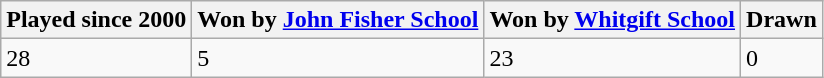<table class="wikitable">
<tr>
<th>Played since 2000</th>
<th>Won by <a href='#'>John Fisher School</a></th>
<th>Won by <a href='#'>Whitgift School</a></th>
<th>Drawn</th>
</tr>
<tr>
<td>28</td>
<td>5</td>
<td>23</td>
<td>0</td>
</tr>
</table>
